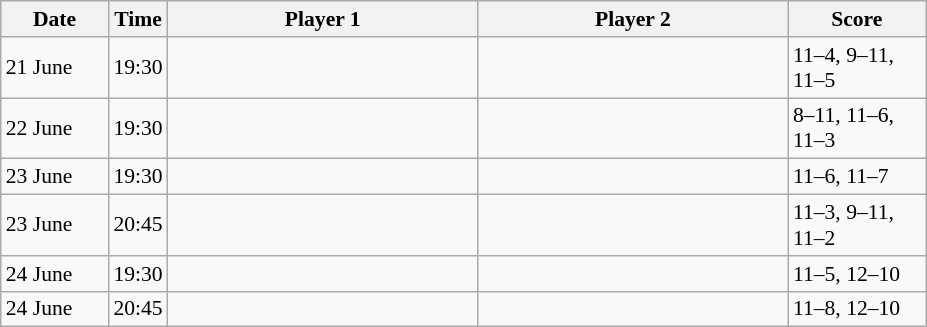<table class="sortable wikitable" style="font-size:90%">
<tr>
<th width="65">Date</th>
<th width="30">Time</th>
<th width="200">Player 1</th>
<th width="200">Player 2</th>
<th width="85">Score</th>
</tr>
<tr>
<td>21 June</td>
<td>19:30</td>
<td><strong></strong></td>
<td></td>
<td>11–4, 9–11, 11–5</td>
</tr>
<tr>
<td>22 June</td>
<td>19:30</td>
<td><strong></strong></td>
<td></td>
<td>8–11, 11–6, 11–3</td>
</tr>
<tr>
<td>23 June</td>
<td>19:30</td>
<td></td>
<td><strong></strong></td>
<td>11–6, 11–7</td>
</tr>
<tr>
<td>23 June</td>
<td>20:45</td>
<td><strong></strong></td>
<td></td>
<td>11–3, 9–11, 11–2</td>
</tr>
<tr>
<td>24 June</td>
<td>19:30</td>
<td><strong></strong></td>
<td></td>
<td>11–5, 12–10</td>
</tr>
<tr>
<td>24 June</td>
<td>20:45</td>
<td><strong></strong></td>
<td></td>
<td>11–8, 12–10</td>
</tr>
</table>
